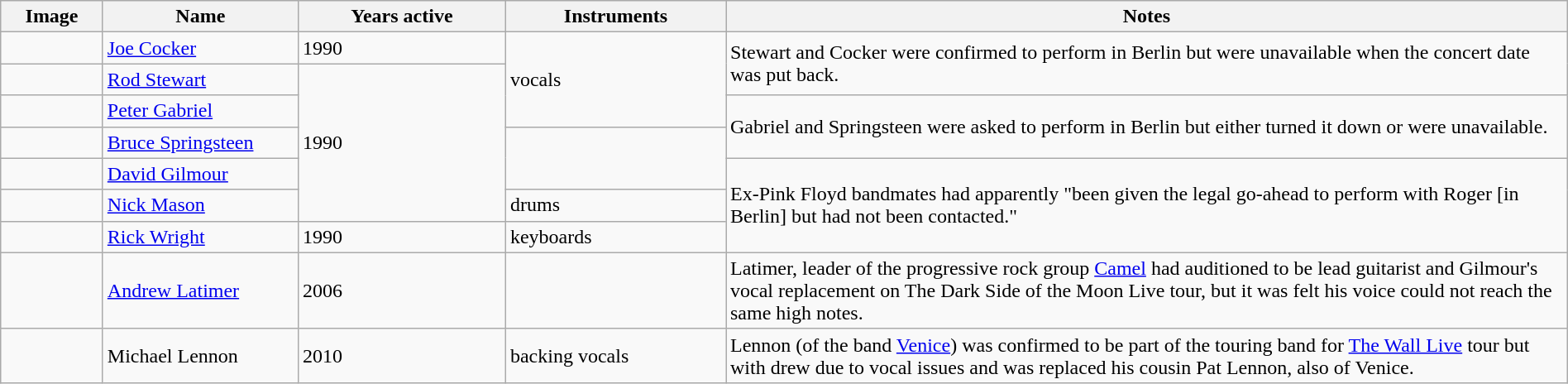<table class="wikitable" width="100%" border="1">
<tr>
<th width="75">Image</th>
<th width="150">Name</th>
<th width="160">Years active</th>
<th width="170">Instruments</th>
<th>Notes</th>
</tr>
<tr>
<td></td>
<td><a href='#'>Joe Cocker</a></td>
<td>1990 </td>
<td rowspan="3">vocals</td>
<td rowspan="2">Stewart and Cocker were confirmed to perform in Berlin but were unavailable when the concert date was put back.</td>
</tr>
<tr>
<td></td>
<td><a href='#'>Rod Stewart</a></td>
<td rowspan="5">1990</td>
</tr>
<tr>
<td></td>
<td><a href='#'>Peter Gabriel</a></td>
<td rowspan="2">Gabriel and Springsteen were asked to perform in Berlin but either turned it down or were unavailable.</td>
</tr>
<tr>
<td></td>
<td><a href='#'>Bruce Springsteen</a></td>
<td rowspan="2"></td>
</tr>
<tr>
<td></td>
<td><a href='#'>David Gilmour</a></td>
<td rowspan="3">Ex-Pink Floyd bandmates had apparently "been given the legal go-ahead to perform with Roger [in Berlin] but had not been contacted."</td>
</tr>
<tr>
<td></td>
<td><a href='#'>Nick Mason</a></td>
<td>drums</td>
</tr>
<tr>
<td></td>
<td><a href='#'>Rick Wright</a></td>
<td>1990 </td>
<td>keyboards</td>
</tr>
<tr>
<td></td>
<td><a href='#'>Andrew Latimer</a></td>
<td>2006</td>
<td></td>
<td>Latimer, leader of the progressive rock group <a href='#'>Camel</a> had auditioned to be lead guitarist and Gilmour's vocal replacement on The Dark Side of the Moon Live tour, but it was felt his voice could not reach the same high notes.</td>
</tr>
<tr>
<td></td>
<td>Michael Lennon</td>
<td>2010</td>
<td>backing vocals</td>
<td>Lennon (of the band <a href='#'>Venice</a>) was confirmed to be part of the touring band for <a href='#'>The Wall Live</a> tour but with drew due to vocal issues and was replaced his cousin Pat Lennon, also of Venice.</td>
</tr>
</table>
